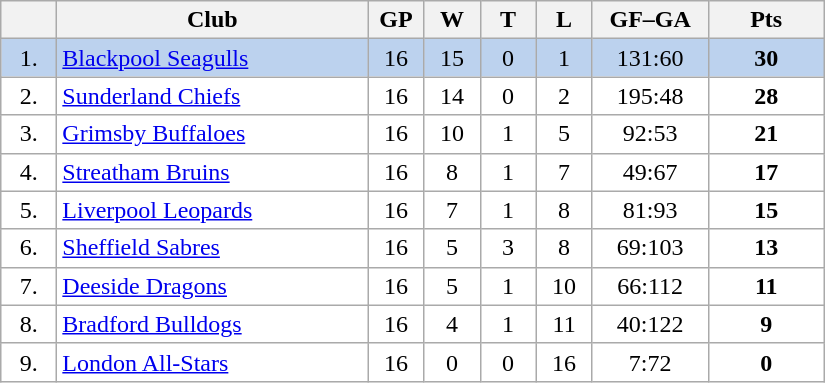<table class="wikitable">
<tr>
<th width="30"></th>
<th width="200">Club</th>
<th width="30">GP</th>
<th width="30">W</th>
<th width="30">T</th>
<th width="30">L</th>
<th width="70">GF–GA</th>
<th width="70">Pts</th>
</tr>
<tr bgcolor="#BCD2EE" align="center">
<td>1.</td>
<td align="left"><a href='#'>Blackpool Seagulls</a></td>
<td>16</td>
<td>15</td>
<td>0</td>
<td>1</td>
<td>131:60</td>
<td><strong>30</strong></td>
</tr>
<tr bgcolor="#FFFFFF" align="center">
<td>2.</td>
<td align="left"><a href='#'>Sunderland Chiefs</a></td>
<td>16</td>
<td>14</td>
<td>0</td>
<td>2</td>
<td>195:48</td>
<td><strong>28</strong></td>
</tr>
<tr bgcolor="#FFFFFF" align="center">
<td>3.</td>
<td align="left"><a href='#'>Grimsby Buffaloes</a></td>
<td>16</td>
<td>10</td>
<td>1</td>
<td>5</td>
<td>92:53</td>
<td><strong>21</strong></td>
</tr>
<tr bgcolor="#FFFFFF" align="center">
<td>4.</td>
<td align="left"><a href='#'>Streatham Bruins</a></td>
<td>16</td>
<td>8</td>
<td>1</td>
<td>7</td>
<td>49:67</td>
<td><strong>17</strong></td>
</tr>
<tr bgcolor="#FFFFFF" align="center">
<td>5.</td>
<td align="left"><a href='#'>Liverpool Leopards</a></td>
<td>16</td>
<td>7</td>
<td>1</td>
<td>8</td>
<td>81:93</td>
<td><strong>15</strong></td>
</tr>
<tr bgcolor="#FFFFFF" align="center">
<td>6.</td>
<td align="left"><a href='#'>Sheffield Sabres</a></td>
<td>16</td>
<td>5</td>
<td>3</td>
<td>8</td>
<td>69:103</td>
<td><strong>13</strong></td>
</tr>
<tr bgcolor="#FFFFFF" align="center">
<td>7.</td>
<td align="left"><a href='#'>Deeside Dragons</a></td>
<td>16</td>
<td>5</td>
<td>1</td>
<td>10</td>
<td>66:112</td>
<td><strong>11</strong></td>
</tr>
<tr bgcolor="#FFFFFF" align="center">
<td>8.</td>
<td align="left"><a href='#'>Bradford Bulldogs</a></td>
<td>16</td>
<td>4</td>
<td>1</td>
<td>11</td>
<td>40:122</td>
<td><strong>9</strong></td>
</tr>
<tr bgcolor="#FFFFFF" align="center">
<td>9.</td>
<td align="left"><a href='#'>London All-Stars</a></td>
<td>16</td>
<td>0</td>
<td>0</td>
<td>16</td>
<td>7:72</td>
<td><strong>0</strong></td>
</tr>
</table>
